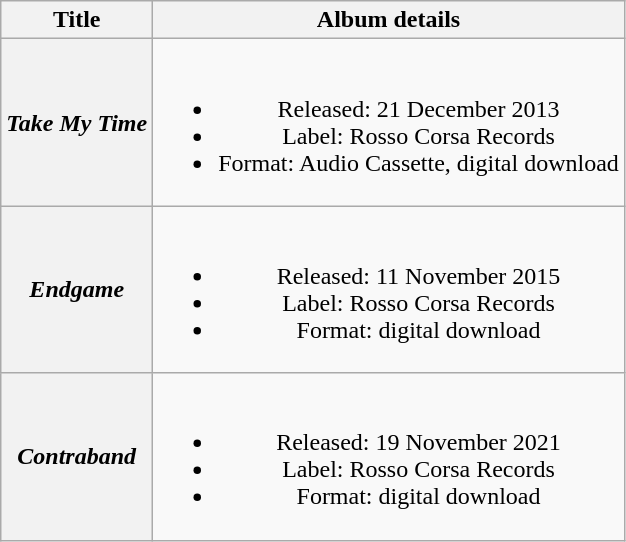<table class="wikitable plainrowheaders" style="text-align:center;">
<tr>
<th scope="col">Title</th>
<th scope="col">Album details</th>
</tr>
<tr>
<th scope="row"><em>Take My Time</em></th>
<td><br><ul><li>Released: 21 December 2013</li><li>Label: Rosso Corsa Records</li><li>Format: Audio Cassette, digital download</li></ul></td>
</tr>
<tr>
<th scope="row"><em>Endgame</em></th>
<td><br><ul><li>Released: 11 November 2015 </li><li>Label: Rosso Corsa Records</li><li>Format: digital download</li></ul></td>
</tr>
<tr>
<th scope="row"><em>Contraband</em></th>
<td><br><ul><li>Released: 19 November 2021</li><li>Label: Rosso Corsa Records</li><li>Format: digital download</li></ul></td>
</tr>
</table>
